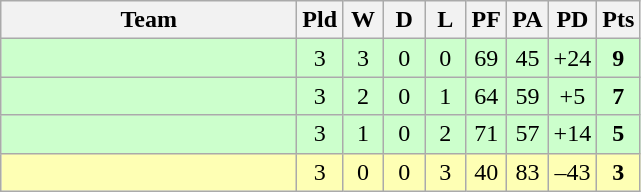<table class="wikitable" style="text-align:center;">
<tr>
<th width=190>Team</th>
<th width=20 abbr="Played">Pld</th>
<th width=20 abbr="Won">W</th>
<th width=20 abbr="Drawn">D</th>
<th width=20 abbr="Lost">L</th>
<th width=20 abbr="Points for">PF</th>
<th width=20 abbr="Points against">PA</th>
<th width=25 abbr="Points difference">PD</th>
<th width=20 abbr="Points">Pts</th>
</tr>
<tr style="background:#ccffcc">
<td align=left></td>
<td>3</td>
<td>3</td>
<td>0</td>
<td>0</td>
<td>69</td>
<td>45</td>
<td>+24</td>
<td><strong>9</strong></td>
</tr>
<tr style="background:#ccffcc">
<td align=left></td>
<td>3</td>
<td>2</td>
<td>0</td>
<td>1</td>
<td>64</td>
<td>59</td>
<td>+5</td>
<td><strong>7</strong></td>
</tr>
<tr style="background:#ccffcc">
<td align=left></td>
<td>3</td>
<td>1</td>
<td>0</td>
<td>2</td>
<td>71</td>
<td>57</td>
<td>+14</td>
<td><strong>5</strong></td>
</tr>
<tr style="background:#feffb4">
<td align=left></td>
<td>3</td>
<td>0</td>
<td>0</td>
<td>3</td>
<td>40</td>
<td>83</td>
<td>–43</td>
<td><strong>3</strong></td>
</tr>
</table>
